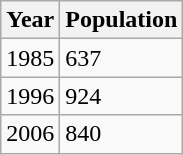<table class="wikitable">
<tr>
<th>Year</th>
<th>Population</th>
</tr>
<tr>
<td>1985</td>
<td>637</td>
</tr>
<tr>
<td>1996</td>
<td>924</td>
</tr>
<tr>
<td>2006</td>
<td>840</td>
</tr>
</table>
